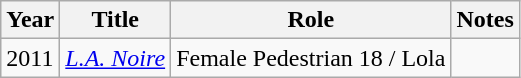<table class="wikitable">
<tr>
<th>Year</th>
<th>Title</th>
<th>Role</th>
<th>Notes</th>
</tr>
<tr>
<td>2011</td>
<td><em><a href='#'>L.A. Noire</a></em></td>
<td>Female Pedestrian 18 / Lola</td>
<td></td>
</tr>
</table>
